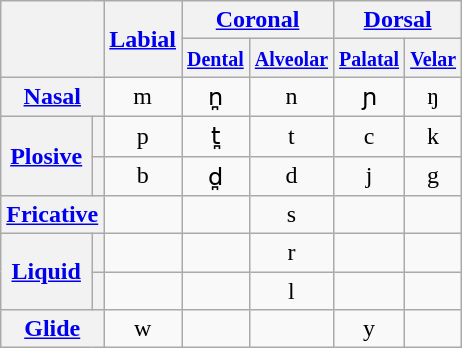<table class="wikitable" style="text-align:center;">
<tr>
<th rowspan="2" colspan="2"></th>
<th rowspan="2"><a href='#'>Labial</a></th>
<th colspan="2"><a href='#'>Coronal</a></th>
<th colspan="2"><a href='#'>Dorsal</a></th>
</tr>
<tr>
<th><small><a href='#'>Dental</a></small></th>
<th><small><a href='#'>Alveolar</a></small></th>
<th><small><a href='#'>Palatal</a></small></th>
<th><small><a href='#'>Velar</a></small></th>
</tr>
<tr>
<th colspan="2"><a href='#'>Nasal</a></th>
<td>m </td>
<td>n̪ </td>
<td>n </td>
<td>ɲ </td>
<td>ŋ </td>
</tr>
<tr>
<th rowspan="2"><a href='#'>Plosive</a></th>
<th></th>
<td>p </td>
<td>t̪ </td>
<td>t </td>
<td>c </td>
<td>k </td>
</tr>
<tr>
<th></th>
<td>b </td>
<td>d̪ </td>
<td>d </td>
<td>j </td>
<td>g </td>
</tr>
<tr>
<th colspan="2"><a href='#'>Fricative</a></th>
<td></td>
<td></td>
<td>s </td>
<td></td>
<td></td>
</tr>
<tr>
<th rowspan="2"><a href='#'>Liquid</a></th>
<th></th>
<td></td>
<td></td>
<td>r </td>
<td></td>
<td></td>
</tr>
<tr>
<th></th>
<td></td>
<td></td>
<td>l </td>
<td></td>
<td></td>
</tr>
<tr>
<th colspan="2"><a href='#'>Glide</a></th>
<td>w </td>
<td></td>
<td></td>
<td>y </td>
<td></td>
</tr>
</table>
